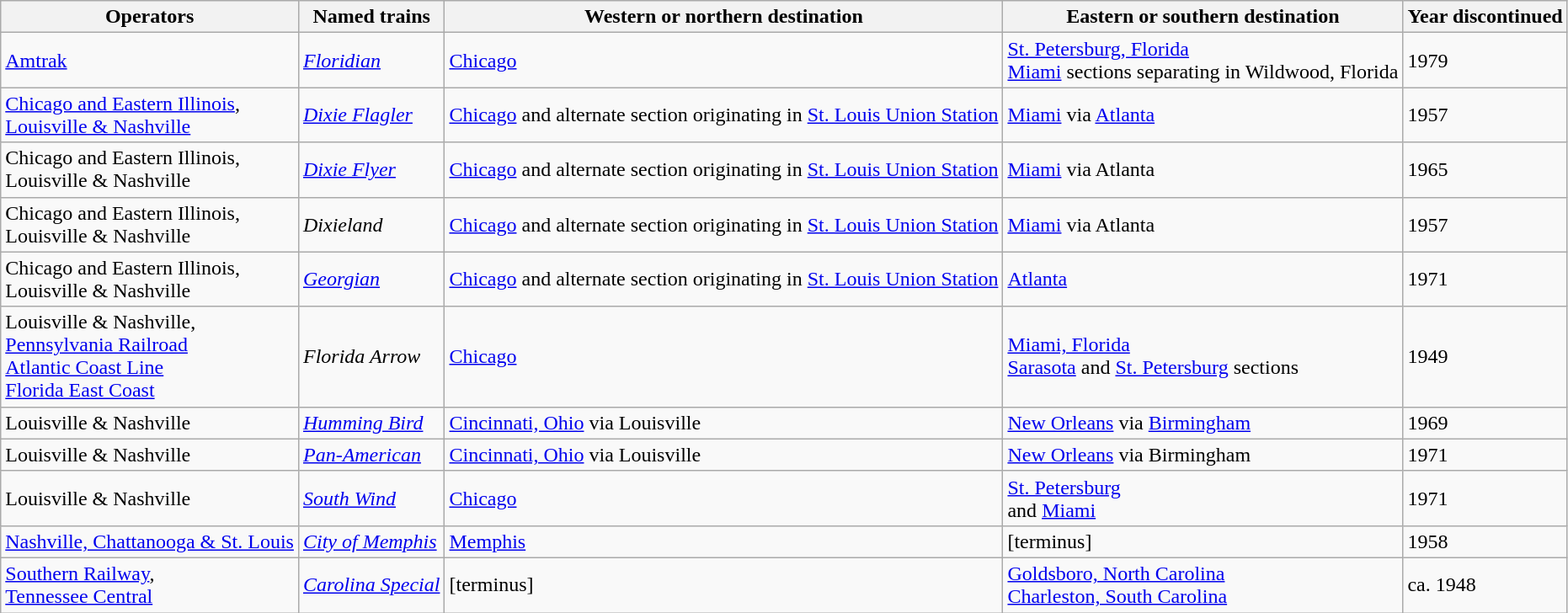<table class="wikitable sortable">
<tr>
<th>Operators</th>
<th>Named trains</th>
<th>Western or northern destination</th>
<th>Eastern or southern destination</th>
<th>Year discontinued</th>
</tr>
<tr>
<td><a href='#'>Amtrak</a></td>
<td><em><a href='#'>Floridian</a></em></td>
<td><a href='#'>Chicago</a></td>
<td><a href='#'>St. Petersburg, Florida</a> <br><a href='#'>Miami</a> sections separating in Wildwood, Florida</td>
<td>1979</td>
</tr>
<tr>
<td><a href='#'>Chicago and Eastern Illinois</a>,<br><a href='#'>Louisville & Nashville</a></td>
<td><em><a href='#'>Dixie Flagler</a></em></td>
<td><a href='#'>Chicago</a> and alternate section originating in <a href='#'>St. Louis Union Station</a></td>
<td><a href='#'>Miami</a> via <a href='#'>Atlanta</a></td>
<td>1957</td>
</tr>
<tr>
<td>Chicago and Eastern Illinois,<br>Louisville & Nashville</td>
<td><em><a href='#'>Dixie Flyer</a></em></td>
<td><a href='#'>Chicago</a> and alternate section originating in <a href='#'>St. Louis Union Station</a></td>
<td><a href='#'>Miami</a> via Atlanta</td>
<td>1965</td>
</tr>
<tr>
<td>Chicago and Eastern Illinois,<br>Louisville & Nashville</td>
<td><em>Dixieland</em></td>
<td><a href='#'>Chicago</a> and alternate section originating in <a href='#'>St. Louis Union Station</a></td>
<td><a href='#'>Miami</a> via Atlanta</td>
<td>1957</td>
</tr>
<tr>
<td>Chicago and Eastern Illinois,<br>Louisville & Nashville</td>
<td><em><a href='#'>Georgian</a></em></td>
<td><a href='#'>Chicago</a> and alternate section originating in <a href='#'>St. Louis Union Station</a></td>
<td><a href='#'>Atlanta</a></td>
<td>1971</td>
</tr>
<tr>
<td>Louisville & Nashville,<br><a href='#'>Pennsylvania Railroad</a><br><a href='#'>Atlantic Coast Line</a><br><a href='#'>Florida East Coast</a></td>
<td><em>Florida Arrow</em></td>
<td><a href='#'>Chicago</a></td>
<td><a href='#'>Miami, Florida</a><br><a href='#'>Sarasota</a> and <a href='#'>St. Petersburg</a> sections</td>
<td>1949</td>
</tr>
<tr>
<td>Louisville & Nashville</td>
<td><em><a href='#'>Humming Bird</a></em></td>
<td><a href='#'>Cincinnati, Ohio</a> via Louisville</td>
<td><a href='#'>New Orleans</a> via <a href='#'>Birmingham</a></td>
<td>1969</td>
</tr>
<tr>
<td>Louisville & Nashville</td>
<td><em><a href='#'>Pan-American</a></em></td>
<td><a href='#'>Cincinnati, Ohio</a> via Louisville</td>
<td><a href='#'>New Orleans</a> via Birmingham</td>
<td>1971</td>
</tr>
<tr>
<td>Louisville & Nashville</td>
<td><em><a href='#'>South Wind</a></em></td>
<td><a href='#'>Chicago</a></td>
<td><a href='#'>St. Petersburg</a><br>and <a href='#'>Miami</a></td>
<td>1971</td>
</tr>
<tr>
<td><a href='#'>Nashville, Chattanooga & St. Louis</a></td>
<td><em><a href='#'>City of Memphis</a></em></td>
<td><a href='#'>Memphis</a></td>
<td>[terminus]</td>
<td>1958</td>
</tr>
<tr>
<td><a href='#'>Southern Railway</a>,<br><a href='#'>Tennessee Central</a></td>
<td><em><a href='#'>Carolina Special</a></em></td>
<td>[terminus]</td>
<td><a href='#'>Goldsboro, North Carolina</a><br><a href='#'>Charleston, South Carolina</a></td>
<td>ca. 1948</td>
</tr>
</table>
